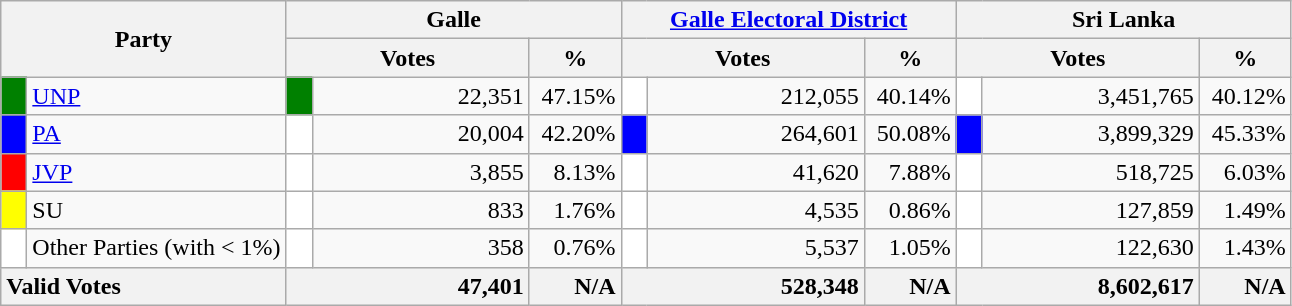<table class="wikitable">
<tr>
<th colspan="2" width="144px"rowspan="2">Party</th>
<th colspan="3" width="216px">Galle</th>
<th colspan="3" width="216px"><a href='#'>Galle Electoral District</a></th>
<th colspan="3" width="216px">Sri Lanka</th>
</tr>
<tr>
<th colspan="2" width="144px">Votes</th>
<th>%</th>
<th colspan="2" width="144px">Votes</th>
<th>%</th>
<th colspan="2" width="144px">Votes</th>
<th>%</th>
</tr>
<tr>
<td style="background-color:green;" width="10px"></td>
<td style="text-align:left;"><a href='#'>UNP</a></td>
<td style="background-color:green;" width="10px"></td>
<td style="text-align:right;">22,351</td>
<td style="text-align:right;">47.15%</td>
<td style="background-color:white;" width="10px"></td>
<td style="text-align:right;">212,055</td>
<td style="text-align:right;">40.14%</td>
<td style="background-color:white;" width="10px"></td>
<td style="text-align:right;">3,451,765</td>
<td style="text-align:right;">40.12%</td>
</tr>
<tr>
<td style="background-color:blue;" width="10px"></td>
<td style="text-align:left;"><a href='#'>PA</a></td>
<td style="background-color:white;" width="10px"></td>
<td style="text-align:right;">20,004</td>
<td style="text-align:right;">42.20%</td>
<td style="background-color:blue;" width="10px"></td>
<td style="text-align:right;">264,601</td>
<td style="text-align:right;">50.08%</td>
<td style="background-color:blue;" width="10px"></td>
<td style="text-align:right;">3,899,329</td>
<td style="text-align:right;">45.33%</td>
</tr>
<tr>
<td style="background-color:red;" width="10px"></td>
<td style="text-align:left;"><a href='#'>JVP</a></td>
<td style="background-color:white;" width="10px"></td>
<td style="text-align:right;">3,855</td>
<td style="text-align:right;">8.13%</td>
<td style="background-color:white;" width="10px"></td>
<td style="text-align:right;">41,620</td>
<td style="text-align:right;">7.88%</td>
<td style="background-color:white;" width="10px"></td>
<td style="text-align:right;">518,725</td>
<td style="text-align:right;">6.03%</td>
</tr>
<tr>
<td style="background-color:yellow;" width="10px"></td>
<td style="text-align:left;">SU</td>
<td style="background-color:white;" width="10px"></td>
<td style="text-align:right;">833</td>
<td style="text-align:right;">1.76%</td>
<td style="background-color:white;" width="10px"></td>
<td style="text-align:right;">4,535</td>
<td style="text-align:right;">0.86%</td>
<td style="background-color:white;" width="10px"></td>
<td style="text-align:right;">127,859</td>
<td style="text-align:right;">1.49%</td>
</tr>
<tr>
<td style="background-color:white;" width="10px"></td>
<td style="text-align:left;">Other Parties (with < 1%)</td>
<td style="background-color:white;" width="10px"></td>
<td style="text-align:right;">358</td>
<td style="text-align:right;">0.76%</td>
<td style="background-color:white;" width="10px"></td>
<td style="text-align:right;">5,537</td>
<td style="text-align:right;">1.05%</td>
<td style="background-color:white;" width="10px"></td>
<td style="text-align:right;">122,630</td>
<td style="text-align:right;">1.43%</td>
</tr>
<tr>
<th colspan="2" width="144px"style="text-align:left;">Valid Votes</th>
<th style="text-align:right;"colspan="2" width="144px">47,401</th>
<th style="text-align:right;">N/A</th>
<th style="text-align:right;"colspan="2" width="144px">528,348</th>
<th style="text-align:right;">N/A</th>
<th style="text-align:right;"colspan="2" width="144px">8,602,617</th>
<th style="text-align:right;">N/A</th>
</tr>
</table>
